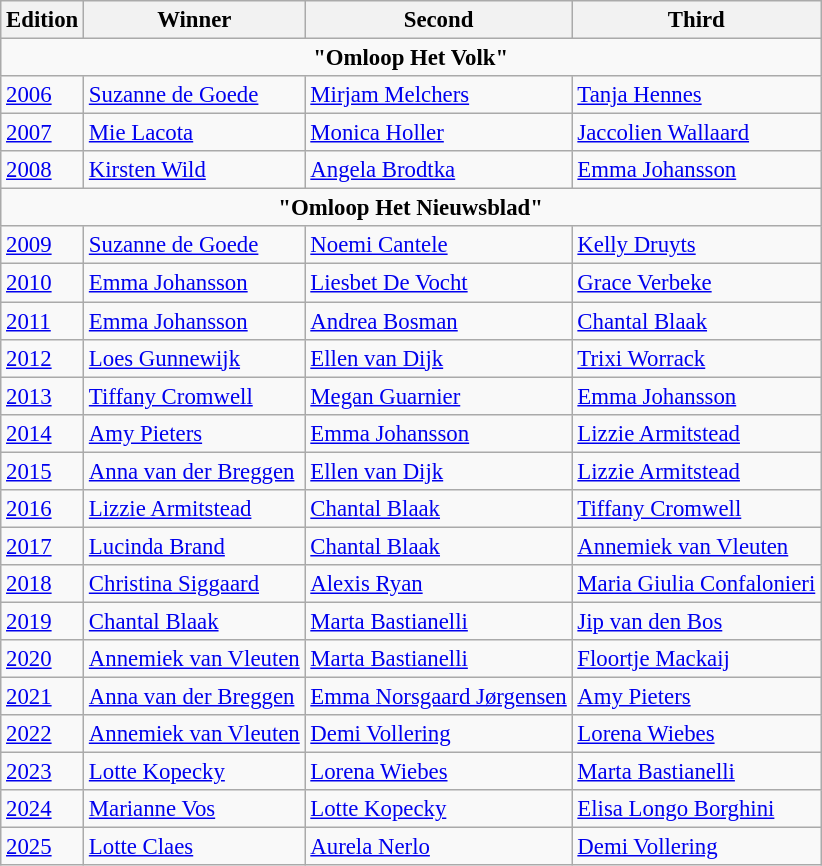<table class="wikitable sortable" style="font-size:95%">
<tr>
<th>Edition</th>
<th>Winner</th>
<th>Second</th>
<th>Third</th>
</tr>
<tr>
<td colspan=4 align=center><strong>"Omloop Het Volk"</strong></td>
</tr>
<tr>
<td><a href='#'>2006</a></td>
<td> <a href='#'>Suzanne de Goede</a></td>
<td> <a href='#'>Mirjam Melchers</a></td>
<td> <a href='#'>Tanja Hennes</a></td>
</tr>
<tr>
<td><a href='#'>2007</a></td>
<td> <a href='#'>Mie Lacota</a></td>
<td> <a href='#'>Monica Holler</a></td>
<td> <a href='#'>Jaccolien Wallaard</a></td>
</tr>
<tr>
<td><a href='#'>2008</a></td>
<td> <a href='#'>Kirsten Wild</a></td>
<td> <a href='#'>Angela Brodtka</a></td>
<td> <a href='#'>Emma Johansson</a></td>
</tr>
<tr>
<td colspan=4 align=center><strong>"Omloop Het Nieuwsblad"</strong></td>
</tr>
<tr>
<td><a href='#'>2009</a></td>
<td> <a href='#'>Suzanne de Goede</a></td>
<td> <a href='#'>Noemi Cantele</a></td>
<td> <a href='#'>Kelly Druyts</a></td>
</tr>
<tr>
<td><a href='#'>2010</a></td>
<td> <a href='#'>Emma Johansson</a></td>
<td> <a href='#'>Liesbet De Vocht</a></td>
<td> <a href='#'>Grace Verbeke</a></td>
</tr>
<tr>
<td><a href='#'>2011</a></td>
<td> <a href='#'>Emma Johansson</a></td>
<td> <a href='#'>Andrea Bosman</a></td>
<td> <a href='#'>Chantal Blaak</a></td>
</tr>
<tr>
<td><a href='#'>2012</a></td>
<td> <a href='#'>Loes Gunnewijk</a></td>
<td> <a href='#'>Ellen van Dijk</a></td>
<td> <a href='#'>Trixi Worrack</a></td>
</tr>
<tr>
<td><a href='#'>2013</a></td>
<td> <a href='#'>Tiffany Cromwell</a></td>
<td> <a href='#'>Megan Guarnier</a></td>
<td> <a href='#'>Emma Johansson</a></td>
</tr>
<tr>
<td><a href='#'>2014</a></td>
<td> <a href='#'>Amy Pieters</a></td>
<td> <a href='#'>Emma Johansson</a></td>
<td> <a href='#'>Lizzie Armitstead</a></td>
</tr>
<tr>
<td><a href='#'>2015</a></td>
<td> <a href='#'>Anna van der Breggen</a></td>
<td> <a href='#'>Ellen van Dijk</a></td>
<td> <a href='#'>Lizzie Armitstead</a></td>
</tr>
<tr>
<td><a href='#'>2016</a></td>
<td> <a href='#'>Lizzie Armitstead</a></td>
<td> <a href='#'>Chantal Blaak</a></td>
<td> <a href='#'>Tiffany Cromwell</a></td>
</tr>
<tr>
<td><a href='#'>2017</a></td>
<td> <a href='#'>Lucinda Brand</a></td>
<td> <a href='#'>Chantal Blaak</a></td>
<td> <a href='#'>Annemiek van Vleuten</a></td>
</tr>
<tr>
<td><a href='#'>2018</a></td>
<td> <a href='#'>Christina Siggaard</a></td>
<td> <a href='#'>Alexis Ryan</a></td>
<td> <a href='#'>Maria Giulia Confalonieri</a></td>
</tr>
<tr>
<td><a href='#'>2019</a></td>
<td> <a href='#'>Chantal Blaak</a></td>
<td> <a href='#'>Marta Bastianelli</a></td>
<td> <a href='#'>Jip van den Bos</a></td>
</tr>
<tr>
<td><a href='#'>2020</a></td>
<td> <a href='#'>Annemiek van Vleuten</a></td>
<td> <a href='#'>Marta Bastianelli</a></td>
<td> <a href='#'>Floortje Mackaij</a></td>
</tr>
<tr>
<td><a href='#'>2021</a></td>
<td> <a href='#'>Anna van der Breggen</a></td>
<td> <a href='#'>Emma Norsgaard Jørgensen</a></td>
<td> <a href='#'>Amy Pieters</a></td>
</tr>
<tr>
<td><a href='#'>2022</a></td>
<td> <a href='#'>Annemiek van Vleuten</a></td>
<td> <a href='#'>Demi Vollering</a></td>
<td> <a href='#'>Lorena Wiebes</a></td>
</tr>
<tr>
<td><a href='#'>2023</a></td>
<td> <a href='#'>Lotte Kopecky</a></td>
<td> <a href='#'>Lorena Wiebes</a></td>
<td> <a href='#'>Marta Bastianelli</a></td>
</tr>
<tr>
<td><a href='#'>2024</a></td>
<td> <a href='#'>Marianne Vos</a></td>
<td> <a href='#'>Lotte Kopecky</a></td>
<td> <a href='#'>Elisa Longo Borghini</a></td>
</tr>
<tr>
<td><a href='#'>2025</a></td>
<td> <a href='#'>Lotte Claes</a></td>
<td> <a href='#'>Aurela Nerlo</a></td>
<td> <a href='#'>Demi Vollering</a></td>
</tr>
</table>
